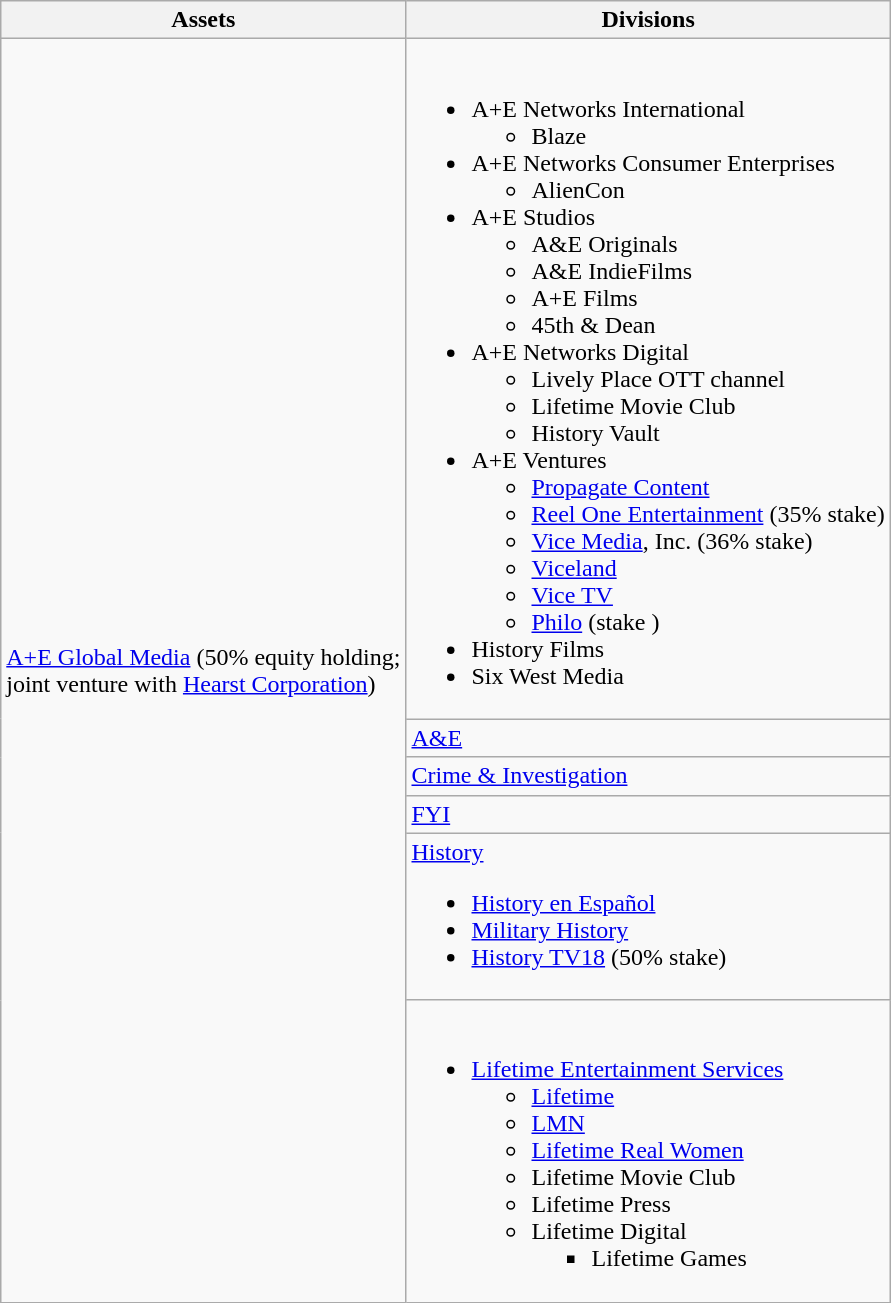<table class="wikitable">
<tr>
<th>Assets</th>
<th>Divisions</th>
</tr>
<tr>
<td rowspan="6"><a href='#'>A+E Global Media</a> (50% equity holding;<br>joint venture with <a href='#'>Hearst Corporation</a>)</td>
<td><br><ul><li>A+E Networks International<ul><li>Blaze</li></ul></li><li>A+E Networks Consumer Enterprises<ul><li>AlienCon</li></ul></li><li>A+E Studios<ul><li>A&E Originals</li><li>A&E IndieFilms</li><li>A+E Films</li><li>45th & Dean</li></ul></li><li>A+E Networks Digital<ul><li>Lively Place OTT channel</li><li>Lifetime Movie Club</li><li>History Vault</li></ul></li><li>A+E Ventures<ul><li><a href='#'>Propagate Content</a></li><li><a href='#'>Reel One Entertainment</a> (35% stake)</li><li><a href='#'>Vice Media</a>, Inc. (36% stake)</li><li><a href='#'>Viceland</a></li><li><a href='#'>Vice TV</a></li><li><a href='#'>Philo</a> (stake )</li></ul></li><li>History Films</li><li>Six West Media</li></ul></td>
</tr>
<tr>
<td><a href='#'>A&E</a></td>
</tr>
<tr>
<td><a href='#'>Crime & Investigation</a></td>
</tr>
<tr>
<td><a href='#'>FYI</a></td>
</tr>
<tr>
<td><a href='#'>History</a><br><ul><li><a href='#'>History en Español</a></li><li><a href='#'>Military History</a></li><li><a href='#'>History TV18</a> (50% stake)</li></ul></td>
</tr>
<tr>
<td><br><ul><li><a href='#'>Lifetime Entertainment Services</a><ul><li><a href='#'>Lifetime</a></li><li><a href='#'>LMN</a></li><li><a href='#'>Lifetime Real Women</a></li><li>Lifetime Movie Club</li><li>Lifetime Press</li><li>Lifetime Digital<ul><li>Lifetime Games</li></ul></li></ul></li></ul></td>
</tr>
</table>
